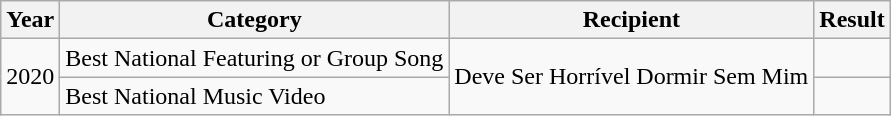<table class="wikitable">
<tr>
<th>Year</th>
<th>Category</th>
<th>Recipient</th>
<th>Result</th>
</tr>
<tr>
<td rowspan=2>2020</td>
<td>Best National Featuring or Group Song</td>
<td rowspan=2>Deve Ser Horrível Dormir Sem Mim</td>
<td></td>
</tr>
<tr>
<td>Best National Music Video</td>
<td></td>
</tr>
</table>
